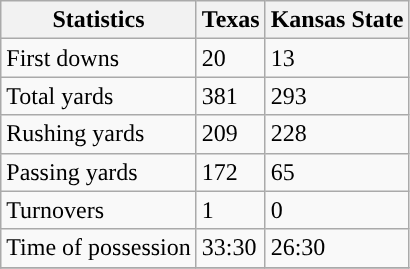<table class="wikitable" style="float: left;">
<tr>
<th>Statistics</th>
<th>Texas</th>
<th>Kansas State</th>
</tr>
<tr>
<td>First downs</td>
<td>20</td>
<td>13</td>
</tr>
<tr>
<td>Total yards</td>
<td>381</td>
<td>293</td>
</tr>
<tr>
<td>Rushing yards</td>
<td>209</td>
<td>228</td>
</tr>
<tr>
<td>Passing yards</td>
<td>172</td>
<td>65</td>
</tr>
<tr>
<td>Turnovers</td>
<td>1</td>
<td>0</td>
</tr>
<tr>
<td>Time of possession</td>
<td>33:30</td>
<td>26:30</td>
</tr>
<tr>
</tr>
</table>
